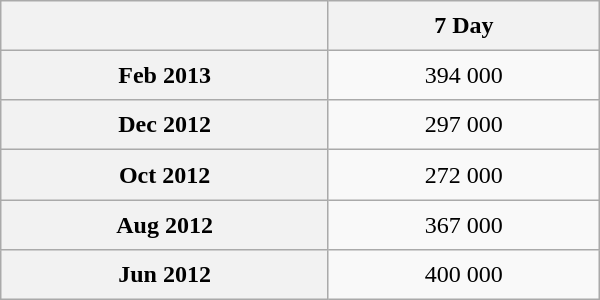<table class="wikitable sortable" style="text-align:center; width:400px; height:200px;">
<tr>
<th></th>
<th>7 Day</th>
</tr>
<tr>
<th scope="row">Feb 2013</th>
<td>394 000</td>
</tr>
<tr>
<th scope="row">Dec 2012</th>
<td>297 000</td>
</tr>
<tr>
<th scope="row">Oct 2012</th>
<td>272 000</td>
</tr>
<tr>
<th scope="row">Aug 2012</th>
<td>367 000</td>
</tr>
<tr>
<th scope="row">Jun 2012</th>
<td>400 000</td>
</tr>
</table>
